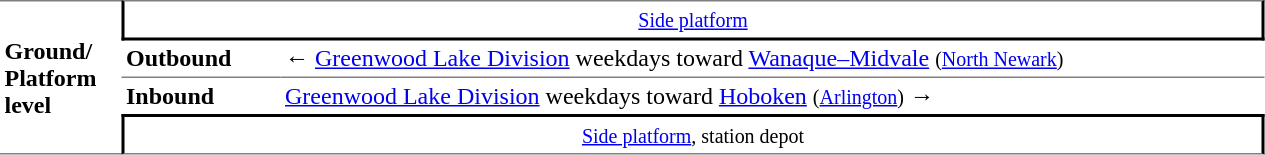<table cellspacing=0 cellpadding=3>
<tr>
<td style="border-top:solid 1px gray; border-bottom:solid 1px gray" rowspan=5 width=75><strong>Ground/<br>Platform level</strong></td>
<td style="border-top:solid 1px gray;border-right:solid 2px black;border-left:solid 2px black;border-bottom:solid 2px black;text-align:center;" colspan=2><small><a href='#'>Side platform</a></small></td>
</tr>
<tr>
<td style="border-bottom:solid 1px gray;"><strong>Outbound</strong></td>
<td style="border-bottom:solid 1px gray;">← <a href='#'>Greenwood Lake Division</a> weekdays toward <a href='#'>Wanaque–Midvale</a> <small>(<a href='#'>North Newark</a>)</small></td>
</tr>
<tr>
<td width=100><strong>Inbound</strong></td>
<td width=650> <a href='#'>Greenwood Lake Division</a> weekdays toward <a href='#'>Hoboken</a> <small>(<a href='#'>Arlington</a>)</small> →</td>
</tr>
<tr>
<td style="border-bottom:solid 1px gray;border-right:solid 2px black;border-left:solid 2px black;border-top:solid 2px black;text-align:center;" colspan=2><small><a href='#'>Side platform</a>, station depot</small></td>
</tr>
</table>
